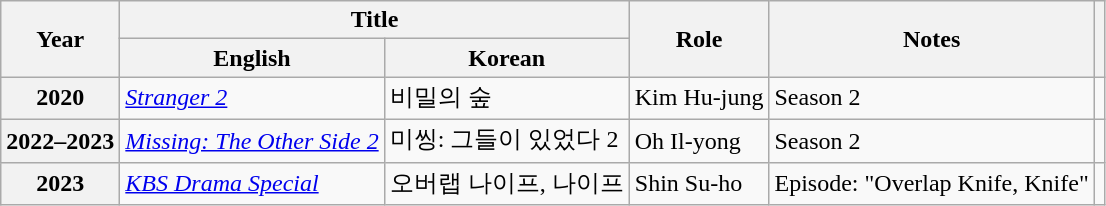<table class="wikitable sortable plainrowheaders">
<tr>
<th rowspan="2">Year</th>
<th colspan="2">Title</th>
<th rowspan="2">Role</th>
<th rowspan="2">Notes</th>
<th rowspan="2" class="unsortable"></th>
</tr>
<tr>
<th>English</th>
<th>Korean</th>
</tr>
<tr>
<th scope="row">2020</th>
<td><a href='#'><em>Stranger 2</em></a></td>
<td>비밀의 숲</td>
<td>Kim Hu-jung</td>
<td>Season 2</td>
<td style="text-align:center"></td>
</tr>
<tr>
<th scope="row">2022–2023</th>
<td><em><a href='#'>Missing: The Other Side 2</a></em></td>
<td>미씽: 그들이 있었다 2</td>
<td>Oh Il-yong</td>
<td>Season 2</td>
<td style="text-align:center"></td>
</tr>
<tr>
<th scope="row">2023</th>
<td><em><a href='#'>KBS Drama Special</a></em></td>
<td>오버랩 나이프, 나이프</td>
<td>Shin Su-ho</td>
<td>Episode: "Overlap Knife, Knife"</td>
<td style="text-align:center"></td>
</tr>
</table>
